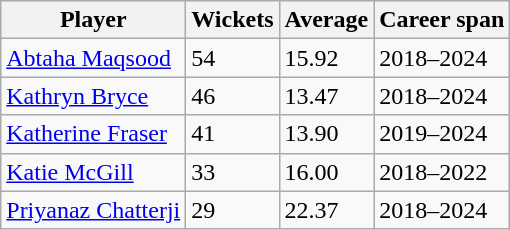<table class="wikitable">
<tr>
<th>Player</th>
<th>Wickets</th>
<th>Average</th>
<th>Career span</th>
</tr>
<tr>
<td><a href='#'>Abtaha Maqsood</a></td>
<td>54</td>
<td>15.92</td>
<td>2018–2024</td>
</tr>
<tr>
<td><a href='#'>Kathryn Bryce</a></td>
<td>46</td>
<td>13.47</td>
<td>2018–2024</td>
</tr>
<tr>
<td><a href='#'>Katherine Fraser</a></td>
<td>41</td>
<td>13.90</td>
<td>2019–2024</td>
</tr>
<tr>
<td><a href='#'>Katie McGill</a></td>
<td>33</td>
<td>16.00</td>
<td>2018–2022</td>
</tr>
<tr>
<td><a href='#'>Priyanaz Chatterji</a></td>
<td>29</td>
<td>22.37</td>
<td>2018–2024</td>
</tr>
</table>
